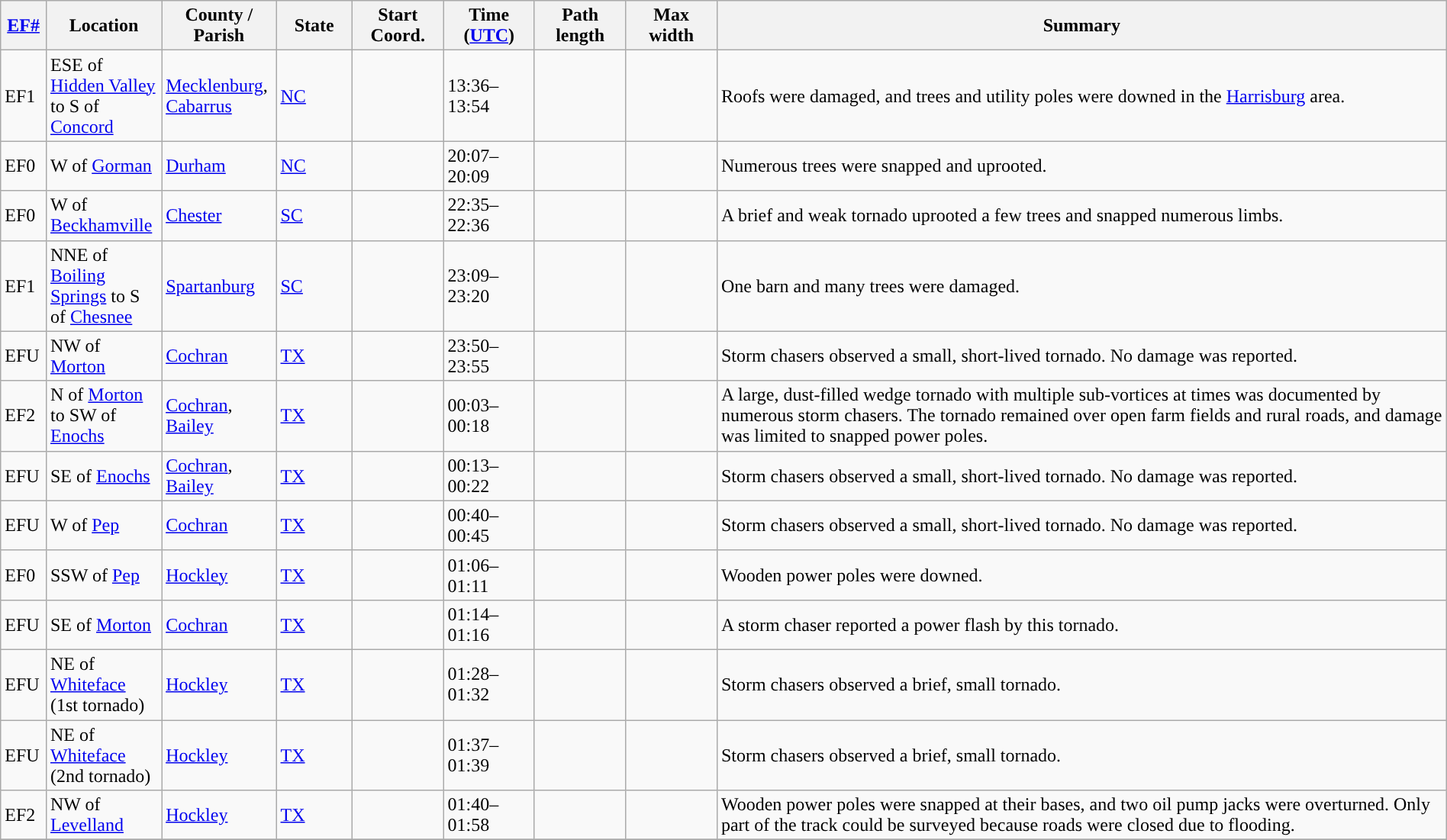<table class="wikitable sortable" style="width:100%;">
<tr>
<th scope="col"  style="width:3%; text-align:center;"><a href='#'>EF#</a></th>
<th scope="col"  style="width:7%; text-align:center;" class="unsortable">Location</th>
<th scope="col"  style="width:6%; text-align:center;" class="unsortable">County / Parish</th>
<th scope="col"  style="width:5%; text-align:center;">State</th>
<th scope="col"  style="width:6%; text-align:center;">Start Coord.</th>
<th scope="col"  style="width:6%; text-align:center;">Time (<a href='#'>UTC</a>)</th>
<th scope="col"  style="width:6%; text-align:center;">Path length</th>
<th scope="col"  style="width:6%; text-align:center;">Max width</th>
<th scope="col" class="unsortable" style="width:48%; text-align:center;">Summary</th>
</tr>
<tr>
<td>EF1</td>
<td>ESE of <a href='#'>Hidden Valley</a> to S of <a href='#'>Concord</a></td>
<td><a href='#'>Mecklenburg</a>, <a href='#'>Cabarrus</a></td>
<td><a href='#'>NC</a></td>
<td></td>
<td>13:36–13:54</td>
<td></td>
<td></td>
<td>Roofs were damaged, and trees and utility poles were downed in the <a href='#'>Harrisburg</a> area.</td>
</tr>
<tr>
<td>EF0</td>
<td>W of <a href='#'>Gorman</a></td>
<td><a href='#'>Durham</a></td>
<td><a href='#'>NC</a></td>
<td></td>
<td>20:07–20:09</td>
<td></td>
<td></td>
<td>Numerous trees were snapped and uprooted.</td>
</tr>
<tr>
<td>EF0</td>
<td>W of <a href='#'>Beckhamville</a></td>
<td><a href='#'>Chester</a></td>
<td><a href='#'>SC</a></td>
<td></td>
<td>22:35–22:36</td>
<td></td>
<td></td>
<td>A brief and weak tornado uprooted a few trees and snapped numerous limbs.</td>
</tr>
<tr>
<td>EF1</td>
<td>NNE of <a href='#'>Boiling Springs</a> to S of <a href='#'>Chesnee</a></td>
<td><a href='#'>Spartanburg</a></td>
<td><a href='#'>SC</a></td>
<td></td>
<td>23:09–23:20</td>
<td></td>
<td></td>
<td>One barn and many trees were damaged.</td>
</tr>
<tr>
<td>EFU</td>
<td>NW of <a href='#'>Morton</a></td>
<td><a href='#'>Cochran</a></td>
<td><a href='#'>TX</a></td>
<td></td>
<td>23:50–23:55</td>
<td></td>
<td></td>
<td>Storm chasers observed a small, short-lived tornado. No damage was reported.</td>
</tr>
<tr>
<td>EF2</td>
<td>N of <a href='#'>Morton</a> to SW of <a href='#'>Enochs</a></td>
<td><a href='#'>Cochran</a>, <a href='#'>Bailey</a></td>
<td><a href='#'>TX</a></td>
<td></td>
<td>00:03–00:18</td>
<td></td>
<td></td>
<td>A large, dust-filled wedge tornado with multiple sub-vortices at times was documented by numerous storm chasers. The tornado remained over open farm fields and rural roads, and damage was limited to snapped power poles.</td>
</tr>
<tr>
<td>EFU</td>
<td>SE of <a href='#'>Enochs</a></td>
<td><a href='#'>Cochran</a>, <a href='#'>Bailey</a></td>
<td><a href='#'>TX</a></td>
<td></td>
<td>00:13–00:22</td>
<td></td>
<td></td>
<td>Storm chasers observed a small, short-lived tornado. No damage was reported.</td>
</tr>
<tr>
<td>EFU</td>
<td>W of <a href='#'>Pep</a></td>
<td><a href='#'>Cochran</a></td>
<td><a href='#'>TX</a></td>
<td></td>
<td>00:40–00:45</td>
<td></td>
<td></td>
<td>Storm chasers observed a small, short-lived tornado. No damage was reported.</td>
</tr>
<tr>
<td>EF0</td>
<td>SSW of <a href='#'>Pep</a></td>
<td><a href='#'>Hockley</a></td>
<td><a href='#'>TX</a></td>
<td></td>
<td>01:06–01:11</td>
<td></td>
<td></td>
<td>Wooden power poles were downed.</td>
</tr>
<tr>
<td>EFU</td>
<td>SE of <a href='#'>Morton</a></td>
<td><a href='#'>Cochran</a></td>
<td><a href='#'>TX</a></td>
<td></td>
<td>01:14–01:16</td>
<td></td>
<td></td>
<td>A storm chaser reported a power flash by this tornado.</td>
</tr>
<tr>
<td>EFU</td>
<td>NE of <a href='#'>Whiteface</a> (1st tornado)</td>
<td><a href='#'>Hockley</a></td>
<td><a href='#'>TX</a></td>
<td></td>
<td>01:28–01:32</td>
<td></td>
<td></td>
<td>Storm chasers observed a brief, small tornado.</td>
</tr>
<tr>
<td>EFU</td>
<td>NE of <a href='#'>Whiteface</a> (2nd tornado)</td>
<td><a href='#'>Hockley</a></td>
<td><a href='#'>TX</a></td>
<td></td>
<td>01:37–01:39</td>
<td></td>
<td></td>
<td>Storm chasers observed a brief, small tornado.</td>
</tr>
<tr>
<td>EF2</td>
<td>NW of <a href='#'>Levelland</a></td>
<td><a href='#'>Hockley</a></td>
<td><a href='#'>TX</a></td>
<td></td>
<td>01:40–01:58</td>
<td></td>
<td></td>
<td>Wooden power poles were snapped at their bases, and two oil pump jacks were overturned. Only part of the track could be surveyed because roads were closed due to flooding.</td>
</tr>
<tr>
</tr>
</table>
